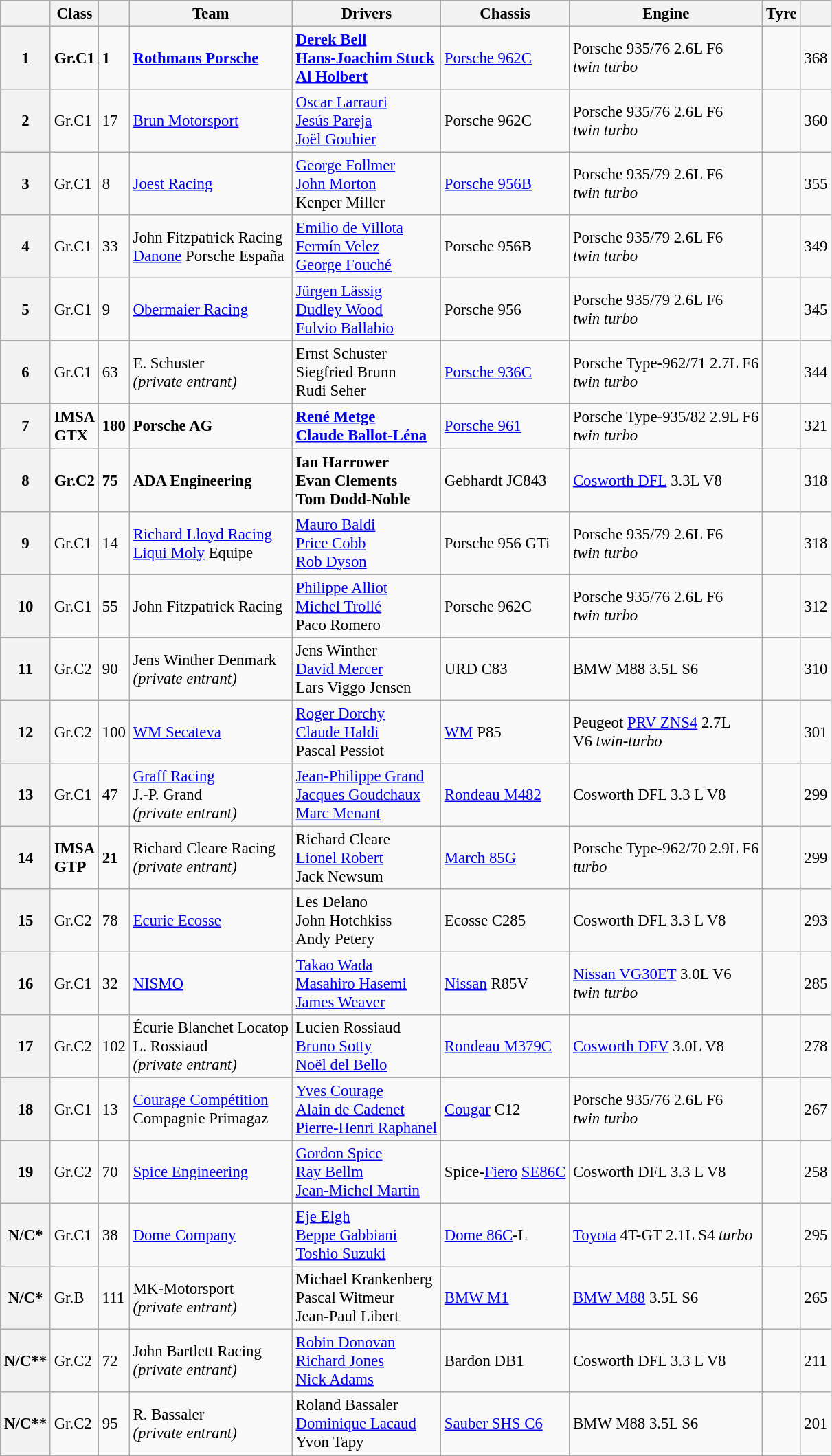<table class="wikitable" style="font-size: 95%;">
<tr>
<th></th>
<th>Class</th>
<th></th>
<th>Team</th>
<th>Drivers</th>
<th>Chassis</th>
<th>Engine</th>
<th>Tyre</th>
<th></th>
</tr>
<tr>
<th><strong>1</strong></th>
<td><strong>Gr.C1</strong></td>
<td><strong>1</strong></td>
<td><strong> <a href='#'>Rothmans Porsche</a> </strong></td>
<td><strong> <a href='#'>Derek Bell</a><br> <a href='#'>Hans-Joachim Stuck</a><br> <a href='#'>Al Holbert</a> </strong></td>
<td><a href='#'>Porsche 962C</a></td>
<td>Porsche 935/76 2.6L F6<br><em>twin turbo</em></td>
<td></td>
<td>368</td>
</tr>
<tr>
<th>2</th>
<td>Gr.C1</td>
<td>17</td>
<td> <a href='#'>Brun Motorsport</a></td>
<td> <a href='#'>Oscar Larrauri</a><br> <a href='#'>Jesús Pareja</a><br> <a href='#'>Joël Gouhier</a></td>
<td>Porsche 962C</td>
<td>Porsche 935/76 2.6L F6<br><em>twin turbo</em></td>
<td></td>
<td>360</td>
</tr>
<tr>
<th>3</th>
<td>Gr.C1</td>
<td>8</td>
<td> <a href='#'>Joest Racing</a></td>
<td> <a href='#'>George Follmer</a><br> <a href='#'>John Morton</a><br> Kenper Miller</td>
<td><a href='#'>Porsche 956B</a></td>
<td>Porsche 935/79 2.6L F6<br><em>twin turbo</em></td>
<td></td>
<td>355</td>
</tr>
<tr>
<th>4</th>
<td>Gr.C1</td>
<td>33</td>
<td> John Fitzpatrick Racing<br> <a href='#'>Danone</a> Porsche España</td>
<td> <a href='#'>Emilio de Villota</a><br> <a href='#'>Fermín Velez</a><br> <a href='#'>George Fouché</a></td>
<td>Porsche 956B</td>
<td>Porsche 935/79 2.6L F6<br><em>twin turbo</em></td>
<td></td>
<td>349</td>
</tr>
<tr>
<th>5</th>
<td>Gr.C1</td>
<td>9</td>
<td> <a href='#'>Obermaier Racing</a></td>
<td> <a href='#'>Jürgen Lässig</a> <br> <a href='#'>Dudley Wood</a><br> <a href='#'>Fulvio Ballabio</a></td>
<td>Porsche 956</td>
<td>Porsche 935/79 2.6L F6<br><em>twin turbo</em></td>
<td></td>
<td>345</td>
</tr>
<tr>
<th>6</th>
<td>Gr.C1</td>
<td>63</td>
<td> E. Schuster<br><em>(private entrant)</em></td>
<td> Ernst Schuster<br> Siegfried Brunn<br> Rudi Seher</td>
<td><a href='#'>Porsche 936C</a></td>
<td>Porsche Type-962/71 2.7L F6<br><em>twin turbo</em></td>
<td></td>
<td>344</td>
</tr>
<tr>
<th><strong>7</strong></th>
<td><strong>IMSA<br>GTX</strong></td>
<td><strong>180</strong></td>
<td><strong> Porsche AG</strong></td>
<td><strong> <a href='#'>René Metge</a><br> <a href='#'>Claude Ballot-Léna</a> </strong></td>
<td><a href='#'>Porsche 961</a></td>
<td>Porsche Type-935/82 2.9L F6<br><em>twin turbo</em></td>
<td></td>
<td>321</td>
</tr>
<tr>
<th><strong>8</strong></th>
<td><strong>Gr.C2</strong></td>
<td><strong>75</strong></td>
<td><strong> ADA Engineering</strong></td>
<td><strong> Ian Harrower<br> Evan Clements<br> Tom Dodd-Noble </strong></td>
<td>Gebhardt JC843</td>
<td><a href='#'>Cosworth DFL</a> 3.3L V8</td>
<td></td>
<td>318</td>
</tr>
<tr>
<th>9</th>
<td>Gr.C1</td>
<td>14</td>
<td> <a href='#'>Richard Lloyd Racing</a><br> <a href='#'>Liqui Moly</a> Equipe</td>
<td> <a href='#'>Mauro Baldi</a><br> <a href='#'>Price Cobb</a><br> <a href='#'>Rob Dyson</a></td>
<td>Porsche 956 GTi</td>
<td>Porsche 935/79 2.6L F6<br><em>twin turbo</em></td>
<td></td>
<td>318</td>
</tr>
<tr>
<th>10</th>
<td>Gr.C1</td>
<td>55</td>
<td> John Fitzpatrick Racing</td>
<td> <a href='#'>Philippe Alliot</a><br> <a href='#'>Michel Trollé</a> <br> Paco Romero</td>
<td>Porsche 962C</td>
<td>Porsche 935/76 2.6L F6<br><em>twin turbo</em></td>
<td></td>
<td>312</td>
</tr>
<tr>
<th>11</th>
<td>Gr.C2</td>
<td>90</td>
<td> Jens Winther Denmark<br><em>(private entrant)</em></td>
<td> Jens Winther<br> <a href='#'>David Mercer</a><br> Lars Viggo Jensen</td>
<td>URD C83</td>
<td>BMW M88 3.5L S6</td>
<td></td>
<td>310</td>
</tr>
<tr>
<th>12</th>
<td>Gr.C2</td>
<td>100</td>
<td> <a href='#'>WM Secateva</a></td>
<td> <a href='#'>Roger Dorchy</a><br> <a href='#'>Claude Haldi</a><br> Pascal Pessiot</td>
<td><a href='#'>WM</a> P85</td>
<td>Peugeot <a href='#'>PRV ZNS4</a> 2.7L<br> V6 <em>twin-turbo</em></td>
<td></td>
<td>301</td>
</tr>
<tr>
<th>13</th>
<td>Gr.C1</td>
<td>47</td>
<td> <a href='#'>Graff Racing</a><br> J.-P. Grand<br><em>(private entrant)</em></td>
<td> <a href='#'>Jean-Philippe Grand</a><br> <a href='#'>Jacques Goudchaux</a><br> <a href='#'>Marc Menant</a></td>
<td><a href='#'>Rondeau M482</a></td>
<td>Cosworth DFL 3.3 L V8</td>
<td></td>
<td>299</td>
</tr>
<tr>
<th><strong>14</strong></th>
<td><strong>IMSA<br>GTP</strong></td>
<td><strong>21</strong></td>
<td> Richard Cleare Racing<br><em>(private entrant)</em></td>
<td> Richard Cleare<br> <a href='#'>Lionel Robert</a><br> Jack Newsum</td>
<td><a href='#'>March 85G</a></td>
<td>Porsche Type-962/70 2.9L F6<br><em>turbo</em></td>
<td></td>
<td>299</td>
</tr>
<tr>
<th>15</th>
<td>Gr.C2</td>
<td>78</td>
<td> <a href='#'>Ecurie Ecosse</a></td>
<td> Les Delano<br> John Hotchkiss<br> Andy Petery</td>
<td>Ecosse C285</td>
<td>Cosworth DFL 3.3 L V8</td>
<td></td>
<td>293</td>
</tr>
<tr>
<th>16</th>
<td>Gr.C1</td>
<td>32</td>
<td> <a href='#'>NISMO</a></td>
<td> <a href='#'>Takao Wada</a><br> <a href='#'>Masahiro Hasemi</a><br> <a href='#'>James Weaver</a></td>
<td><a href='#'>Nissan</a> R85V</td>
<td><a href='#'>Nissan VG30ET</a> 3.0L V6<br><em>twin turbo</em></td>
<td></td>
<td>285</td>
</tr>
<tr>
<th>17</th>
<td>Gr.C2</td>
<td>102</td>
<td> Écurie Blanchet Locatop<br> L. Rossiaud<br><em>(private entrant)</em></td>
<td> Lucien Rossiaud<br> <a href='#'>Bruno Sotty</a><br> <a href='#'>Noël del Bello</a></td>
<td><a href='#'>Rondeau M379C</a></td>
<td><a href='#'>Cosworth DFV</a> 3.0L V8</td>
<td></td>
<td>278</td>
</tr>
<tr>
<th>18</th>
<td>Gr.C1</td>
<td>13</td>
<td> <a href='#'>Courage Compétition</a><br> Compagnie Primagaz</td>
<td> <a href='#'>Yves Courage</a><br> <a href='#'>Alain de Cadenet</a><br>  <a href='#'>Pierre-Henri Raphanel</a></td>
<td><a href='#'>Cougar</a> C12</td>
<td>Porsche 935/76 2.6L F6<br><em>twin turbo</em></td>
<td></td>
<td>267</td>
</tr>
<tr>
<th>19</th>
<td>Gr.C2</td>
<td>70</td>
<td> <a href='#'>Spice Engineering</a></td>
<td> <a href='#'>Gordon Spice</a><br> <a href='#'>Ray Bellm</a><br> <a href='#'>Jean-Michel Martin</a></td>
<td>Spice-<a href='#'>Fiero</a> <a href='#'>SE86C</a></td>
<td>Cosworth DFL 3.3 L V8</td>
<td></td>
<td>258</td>
</tr>
<tr>
<th>N/C*</th>
<td>Gr.C1</td>
<td>38</td>
<td> <a href='#'>Dome Company</a></td>
<td> <a href='#'>Eje Elgh</a><br> <a href='#'>Beppe Gabbiani</a><br> <a href='#'>Toshio Suzuki</a></td>
<td><a href='#'>Dome 86C</a>-L</td>
<td><a href='#'>Toyota</a> 4T-GT 2.1L S4 <em>turbo</em></td>
<td></td>
<td>295</td>
</tr>
<tr>
<th>N/C*</th>
<td>Gr.B</td>
<td>111</td>
<td> MK-Motorsport<br><em>(private entrant)</em></td>
<td> Michael Krankenberg<br> Pascal Witmeur<br> Jean-Paul Libert</td>
<td><a href='#'>BMW M1</a></td>
<td><a href='#'>BMW M88</a> 3.5L S6</td>
<td></td>
<td>265</td>
</tr>
<tr>
<th>N/C**</th>
<td>Gr.C2</td>
<td>72</td>
<td> John Bartlett Racing<br><em>(private entrant)</em></td>
<td> <a href='#'>Robin Donovan</a><br> <a href='#'>Richard Jones</a><br> <a href='#'>Nick Adams</a></td>
<td>Bardon DB1</td>
<td>Cosworth DFL 3.3 L V8</td>
<td></td>
<td>211</td>
</tr>
<tr>
<th>N/C**</th>
<td>Gr.C2</td>
<td>95</td>
<td> R. Bassaler<br><em>(private entrant)</em></td>
<td> Roland Bassaler<br> <a href='#'>Dominique Lacaud</a><br> Yvon Tapy</td>
<td><a href='#'>Sauber SHS C6</a></td>
<td>BMW M88 3.5L S6</td>
<td></td>
<td>201</td>
</tr>
</table>
